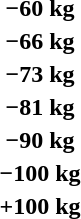<table>
<tr>
<th rowspan=2>−60 kg</th>
<td rowspan=2></td>
<td rowspan=2></td>
<td></td>
</tr>
<tr>
<td></td>
</tr>
<tr>
<th rowspan=2>−66 kg</th>
<td rowspan=2></td>
<td rowspan=2></td>
<td></td>
</tr>
<tr>
<td></td>
</tr>
<tr>
<th rowspan=2>−73 kg</th>
<td rowspan=2></td>
<td rowspan=2></td>
<td></td>
</tr>
<tr>
<td></td>
</tr>
<tr>
<th rowspan=2>−81 kg</th>
<td rowspan=2></td>
<td rowspan=2></td>
<td></td>
</tr>
<tr>
<td></td>
</tr>
<tr>
<th rowspan=2>−90 kg</th>
<td rowspan=2></td>
<td rowspan=2></td>
<td></td>
</tr>
<tr>
<td></td>
</tr>
<tr>
<th rowspan=2>−100 kg</th>
<td rowspan=2></td>
<td rowspan=2></td>
<td></td>
</tr>
<tr>
<td></td>
</tr>
<tr>
<th rowspan=2>+100 kg</th>
<td rowspan=2></td>
<td rowspan=2></td>
<td></td>
</tr>
<tr>
<td></td>
</tr>
</table>
